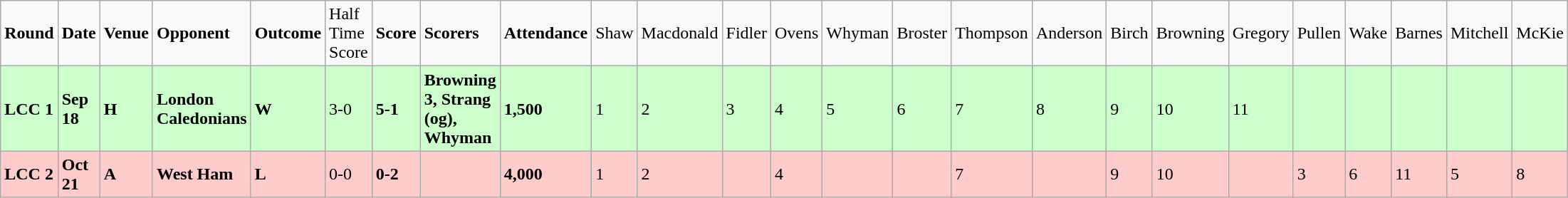<table class="wikitable">
<tr>
<td><strong>Round</strong></td>
<td><strong>Date</strong></td>
<td><strong>Venue</strong></td>
<td><strong>Opponent</strong></td>
<td><strong>Outcome</strong></td>
<td>Half Time Score</td>
<td><strong>Score</strong></td>
<td><strong>Scorers</strong></td>
<td><strong>Attendance</strong></td>
<td>Shaw</td>
<td>Macdonald</td>
<td>Fidler</td>
<td>Ovens</td>
<td>Whyman</td>
<td>Broster</td>
<td>Thompson</td>
<td>Anderson</td>
<td>Birch</td>
<td>Browning</td>
<td>Gregory</td>
<td>Pullen</td>
<td>Wake</td>
<td>Barnes</td>
<td>Mitchell</td>
<td>McKie</td>
</tr>
<tr bgcolor="#CCFFCC">
<td><strong>LCC 1</strong></td>
<td><strong>Sep 18</strong></td>
<td><strong>H</strong></td>
<td><strong>London Caledonians</strong></td>
<td><strong>W</strong></td>
<td>3-0</td>
<td><strong>5-1</strong></td>
<td><strong>Browning 3, Strang (og), Whyman</strong></td>
<td><strong>1,500</strong></td>
<td>1</td>
<td>2</td>
<td>3</td>
<td>4</td>
<td>5</td>
<td>6</td>
<td>7</td>
<td>8</td>
<td>9</td>
<td>10</td>
<td>11</td>
<td></td>
<td></td>
<td></td>
<td></td>
<td></td>
</tr>
<tr bgcolor="#FFCCCC">
<td><strong>LCC 2</strong></td>
<td><strong>Oct 21</strong></td>
<td><strong>A</strong></td>
<td><strong>West Ham</strong></td>
<td><strong>L</strong></td>
<td>0-0</td>
<td><strong>0-2</strong></td>
<td></td>
<td><strong>4,000</strong></td>
<td>1</td>
<td>2</td>
<td></td>
<td>4</td>
<td></td>
<td></td>
<td>7</td>
<td></td>
<td>9</td>
<td>10</td>
<td></td>
<td>3</td>
<td>6</td>
<td>11</td>
<td>5</td>
<td>8</td>
</tr>
</table>
